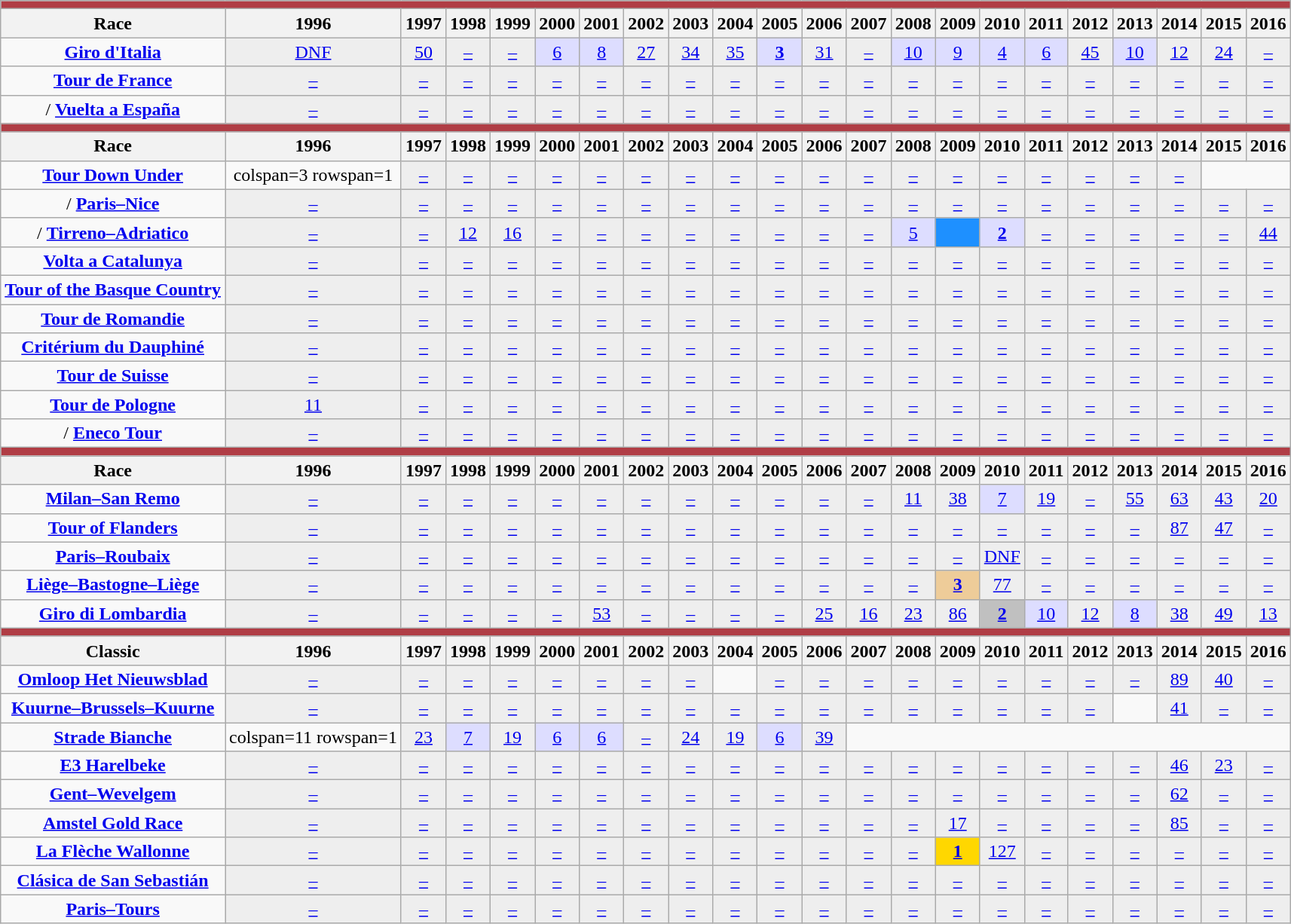<table class="wikitable">
<tr style="background:#eee;">
<td style="background:#b03d45;" colspan=35><strong></strong></td>
</tr>
<tr>
<th>Race</th>
<th>1996</th>
<th>1997</th>
<th>1998</th>
<th>1999</th>
<th>2000</th>
<th>2001</th>
<th>2002</th>
<th>2003</th>
<th>2004</th>
<th>2005</th>
<th>2006</th>
<th>2007</th>
<th>2008</th>
<th>2009</th>
<th>2010</th>
<th>2011</th>
<th>2012</th>
<th>2013</th>
<th>2014</th>
<th>2015</th>
<th>2016</th>
</tr>
<tr align="center">
<td> <strong><a href='#'>Giro d'Italia</a></strong></td>
<td style="background:#eee;"><a href='#'>DNF</a></td>
<td style="background:#eee;"><a href='#'>50</a></td>
<td style="background:#eee;"><a href='#'>–</a></td>
<td style="background:#eee;"><a href='#'>–</a></td>
<td style="background:#ddf;"><a href='#'>6</a></td>
<td style="background:#ddf;"><a href='#'>8</a></td>
<td style="background:#eee;"><a href='#'>27</a></td>
<td style="background:#eee;"><a href='#'>34</a></td>
<td style="background:#eee;"><a href='#'>35</a></td>
<td style="background:#ddf;"><a href='#'><strong>3</strong></a></td>
<td style="background:#eee;"><a href='#'>31</a></td>
<td style="background:#eee;"><a href='#'>–</a></td>
<td style="background:#ddf;"><a href='#'>10</a></td>
<td style="background:#ddf;"><a href='#'>9</a></td>
<td style="background:#ddf;"><a href='#'>4</a></td>
<td style="background:#ddf;"><a href='#'>6</a></td>
<td style="background:#eee;"><a href='#'>45</a></td>
<td style="background:#ddf;"><a href='#'>10</a></td>
<td style="background:#eee;"><a href='#'>12</a></td>
<td style="background:#eee;"><a href='#'>24</a></td>
<td style="background:#eee;"><a href='#'>–</a></td>
</tr>
<tr align="center">
<td> <strong><a href='#'>Tour de France</a></strong></td>
<td style="background:#eee;"><a href='#'>–</a></td>
<td style="background:#eee;"><a href='#'>–</a></td>
<td style="background:#eee;"><a href='#'>–</a></td>
<td style="background:#eee;"><a href='#'>–</a></td>
<td style="background:#eee;"><a href='#'>–</a></td>
<td style="background:#eee;"><a href='#'>–</a></td>
<td style="background:#eee;"><a href='#'>–</a></td>
<td style="background:#eee;"><a href='#'>–</a></td>
<td style="background:#eee;"><a href='#'>–</a></td>
<td style="background:#eee;"><a href='#'>–</a></td>
<td style="background:#eee;"><a href='#'>–</a></td>
<td style="background:#eee;"><a href='#'>–</a></td>
<td style="background:#eee;"><a href='#'>–</a></td>
<td style="background:#eee;"><a href='#'>–</a></td>
<td style="background:#eee;"><a href='#'>–</a></td>
<td style="background:#eee;"><a href='#'>–</a></td>
<td style="background:#eee;"><a href='#'>–</a></td>
<td style="background:#eee;"><a href='#'>–</a></td>
<td style="background:#eee;"><a href='#'>–</a></td>
<td style="background:#eee;"><a href='#'>–</a></td>
<td style="background:#eee;"><a href='#'>–</a></td>
</tr>
<tr align="center">
<td>/ <strong><a href='#'>Vuelta a España</a></strong></td>
<td style="background:#eee;"><a href='#'>–</a></td>
<td style="background:#eee;"><a href='#'>–</a></td>
<td style="background:#eee;"><a href='#'>–</a></td>
<td style="background:#eee;"><a href='#'>–</a></td>
<td style="background:#eee;"><a href='#'>–</a></td>
<td style="background:#eee;"><a href='#'>–</a></td>
<td style="background:#eee;"><a href='#'>–</a></td>
<td style="background:#eee;"><a href='#'>–</a></td>
<td style="background:#eee;"><a href='#'>–</a></td>
<td style="background:#eee;"><a href='#'>–</a></td>
<td style="background:#eee;"><a href='#'>–</a></td>
<td style="background:#eee;"><a href='#'>–</a></td>
<td style="background:#eee;"><a href='#'>–</a></td>
<td style="background:#eee;"><a href='#'>–</a></td>
<td style="background:#eee;"><a href='#'>–</a></td>
<td style="background:#eee;"><a href='#'>–</a></td>
<td style="background:#eee;"><a href='#'>–</a></td>
<td style="background:#eee;"><a href='#'>–</a></td>
<td style="background:#eee;"><a href='#'>–</a></td>
<td style="background:#eee;"><a href='#'>–</a></td>
<td style="background:#eee;"><a href='#'>–</a></td>
</tr>
<tr>
<td style="background:#b03d45;" colspan=35><strong></strong></td>
</tr>
<tr>
<th>Race</th>
<th>1996</th>
<th>1997</th>
<th>1998</th>
<th>1999</th>
<th>2000</th>
<th>2001</th>
<th>2002</th>
<th>2003</th>
<th>2004</th>
<th>2005</th>
<th>2006</th>
<th>2007</th>
<th>2008</th>
<th>2009</th>
<th>2010</th>
<th>2011</th>
<th>2012</th>
<th>2013</th>
<th>2014</th>
<th>2015</th>
<th>2016</th>
</tr>
<tr align="center">
<td> <strong><a href='#'>Tour Down Under</a></strong></td>
<td>colspan=3 rowspan=1 </td>
<td style="background:#eee;"><a href='#'>–</a></td>
<td style="background:#eee;"><a href='#'>–</a></td>
<td style="background:#eee;"><a href='#'>–</a></td>
<td style="background:#eee;"><a href='#'>–</a></td>
<td style="background:#eee;"><a href='#'>–</a></td>
<td style="background:#eee;"><a href='#'>–</a></td>
<td style="background:#eee;"><a href='#'>–</a></td>
<td style="background:#eee;"><a href='#'>–</a></td>
<td style="background:#eee;"><a href='#'>–</a></td>
<td style="background:#eee;"><a href='#'>–</a></td>
<td style="background:#eee;"><a href='#'>–</a></td>
<td style="background:#eee;"><a href='#'>–</a></td>
<td style="background:#eee;"><a href='#'>–</a></td>
<td style="background:#eee;"><a href='#'>–</a></td>
<td style="background:#eee;"><a href='#'>–</a></td>
<td style="background:#eee;"><a href='#'>–</a></td>
<td style="background:#eee;"><a href='#'>–</a></td>
<td style="background:#eee;"><a href='#'>–</a></td>
</tr>
<tr align="center">
<td>/ <strong><a href='#'>Paris–Nice</a></strong></td>
<td style="background:#eee;"><a href='#'>–</a></td>
<td style="background:#eee;"><a href='#'>–</a></td>
<td style="background:#eee;"><a href='#'>–</a></td>
<td style="background:#eee;"><a href='#'>–</a></td>
<td style="background:#eee;"><a href='#'>–</a></td>
<td style="background:#eee;"><a href='#'>–</a></td>
<td style="background:#eee;"><a href='#'>–</a></td>
<td style="background:#eee;"><a href='#'>–</a></td>
<td style="background:#eee;"><a href='#'>–</a></td>
<td style="background:#eee;"><a href='#'>–</a></td>
<td style="background:#eee;"><a href='#'>–</a></td>
<td style="background:#eee;"><a href='#'>–</a></td>
<td style="background:#eee;"><a href='#'>–</a></td>
<td style="background:#eee;"><a href='#'>–</a></td>
<td style="background:#eee;"><a href='#'>–</a></td>
<td style="background:#eee;"><a href='#'>–</a></td>
<td style="background:#eee;"><a href='#'>–</a></td>
<td style="background:#eee;"><a href='#'>–</a></td>
<td style="background:#eee;"><a href='#'>–</a></td>
<td style="background:#eee;"><a href='#'>–</a></td>
<td style="background:#eee;"><a href='#'>–</a></td>
</tr>
<tr align="center">
<td>/ <strong><a href='#'>Tirreno–Adriatico</a></strong></td>
<td style="background:#eee;"><a href='#'>–</a></td>
<td style="background:#eee;"><a href='#'>–</a></td>
<td style="background:#eee;"><a href='#'>12</a></td>
<td style="background:#eee;"><a href='#'>16</a></td>
<td style="background:#eee;"><a href='#'>–</a></td>
<td style="background:#eee;"><a href='#'>–</a></td>
<td style="background:#eee;"><a href='#'>–</a></td>
<td style="background:#eee;"><a href='#'>–</a></td>
<td style="background:#eee;"><a href='#'>–</a></td>
<td style="background:#eee;"><a href='#'>–</a></td>
<td style="background:#eee;"><a href='#'>–</a></td>
<td style="background:#eee;"><a href='#'>–</a></td>
<td style="background:#ddf;"><a href='#'>5</a></td>
<td style="background:dodgerblue;"></td>
<td style="background:#ddf;"><a href='#'><strong>2</strong></a></td>
<td style="background:#eee;"><a href='#'>–</a></td>
<td style="background:#eee;"><a href='#'>–</a></td>
<td style="background:#eee;"><a href='#'>–</a></td>
<td style="background:#eee;"><a href='#'>–</a></td>
<td style="background:#eee;"><a href='#'>–</a></td>
<td style="background:#eee;"><a href='#'>44</a></td>
</tr>
<tr align="center">
<td> <strong><a href='#'>Volta a Catalunya</a></strong></td>
<td style="background:#eee;"><a href='#'>–</a></td>
<td style="background:#eee;"><a href='#'>–</a></td>
<td style="background:#eee;"><a href='#'>–</a></td>
<td style="background:#eee;"><a href='#'>–</a></td>
<td style="background:#eee;"><a href='#'>–</a></td>
<td style="background:#eee;"><a href='#'>–</a></td>
<td style="background:#eee;"><a href='#'>–</a></td>
<td style="background:#eee;"><a href='#'>–</a></td>
<td style="background:#eee;"><a href='#'>–</a></td>
<td style="background:#eee;"><a href='#'>–</a></td>
<td style="background:#eee;"><a href='#'>–</a></td>
<td style="background:#eee;"><a href='#'>–</a></td>
<td style="background:#eee;"><a href='#'>–</a></td>
<td style="background:#eee;"><a href='#'>–</a></td>
<td style="background:#eee;"><a href='#'>–</a></td>
<td style="background:#eee;"><a href='#'>–</a></td>
<td style="background:#eee;"><a href='#'>–</a></td>
<td style="background:#eee;"><a href='#'>–</a></td>
<td style="background:#eee;"><a href='#'>–</a></td>
<td style="background:#eee;"><a href='#'>–</a></td>
<td style="background:#eee;"><a href='#'>–</a></td>
</tr>
<tr align="center">
<td> <strong><a href='#'>Tour of the Basque Country</a></strong></td>
<td style="background:#eee;"><a href='#'>–</a></td>
<td style="background:#eee;"><a href='#'>–</a></td>
<td style="background:#eee;"><a href='#'>–</a></td>
<td style="background:#eee;"><a href='#'>–</a></td>
<td style="background:#eee;"><a href='#'>–</a></td>
<td style="background:#eee;"><a href='#'>–</a></td>
<td style="background:#eee;"><a href='#'>–</a></td>
<td style="background:#eee;"><a href='#'>–</a></td>
<td style="background:#eee;"><a href='#'>–</a></td>
<td style="background:#eee;"><a href='#'>–</a></td>
<td style="background:#eee;"><a href='#'>–</a></td>
<td style="background:#eee;"><a href='#'>–</a></td>
<td style="background:#eee;"><a href='#'>–</a></td>
<td style="background:#eee;"><a href='#'>–</a></td>
<td style="background:#eee;"><a href='#'>–</a></td>
<td style="background:#eee;"><a href='#'>–</a></td>
<td style="background:#eee;"><a href='#'>–</a></td>
<td style="background:#eee;"><a href='#'>–</a></td>
<td style="background:#eee;"><a href='#'>–</a></td>
<td style="background:#eee;"><a href='#'>–</a></td>
<td style="background:#eee;"><a href='#'>–</a></td>
</tr>
<tr align="center">
<td> <strong><a href='#'>Tour de Romandie</a></strong></td>
<td style="background:#eee;"><a href='#'>–</a></td>
<td style="background:#eee;"><a href='#'>–</a></td>
<td style="background:#eee;"><a href='#'>–</a></td>
<td style="background:#eee;"><a href='#'>–</a></td>
<td style="background:#eee;"><a href='#'>–</a></td>
<td style="background:#eee;"><a href='#'>–</a></td>
<td style="background:#eee;"><a href='#'>–</a></td>
<td style="background:#eee;"><a href='#'>–</a></td>
<td style="background:#eee;"><a href='#'>–</a></td>
<td style="background:#eee;"><a href='#'>–</a></td>
<td style="background:#eee;"><a href='#'>–</a></td>
<td style="background:#eee;"><a href='#'>–</a></td>
<td style="background:#eee;"><a href='#'>–</a></td>
<td style="background:#eee;"><a href='#'>–</a></td>
<td style="background:#eee;"><a href='#'>–</a></td>
<td style="background:#eee;"><a href='#'>–</a></td>
<td style="background:#eee;"><a href='#'>–</a></td>
<td style="background:#eee;"><a href='#'>–</a></td>
<td style="background:#eee;"><a href='#'>–</a></td>
<td style="background:#eee;"><a href='#'>–</a></td>
<td style="background:#eee;"><a href='#'>–</a></td>
</tr>
<tr align="center">
<td> <strong><a href='#'>Critérium du Dauphiné</a></strong></td>
<td style="background:#eee;"><a href='#'>–</a></td>
<td style="background:#eee;"><a href='#'>–</a></td>
<td style="background:#eee;"><a href='#'>–</a></td>
<td style="background:#eee;"><a href='#'>–</a></td>
<td style="background:#eee;"><a href='#'>–</a></td>
<td style="background:#eee;"><a href='#'>–</a></td>
<td style="background:#eee;"><a href='#'>–</a></td>
<td style="background:#eee;"><a href='#'>–</a></td>
<td style="background:#eee;"><a href='#'>–</a></td>
<td style="background:#eee;"><a href='#'>–</a></td>
<td style="background:#eee;"><a href='#'>–</a></td>
<td style="background:#eee;"><a href='#'>–</a></td>
<td style="background:#eee;"><a href='#'>–</a></td>
<td style="background:#eee;"><a href='#'>–</a></td>
<td style="background:#eee;"><a href='#'>–</a></td>
<td style="background:#eee;"><a href='#'>–</a></td>
<td style="background:#eee;"><a href='#'>–</a></td>
<td style="background:#eee;"><a href='#'>–</a></td>
<td style="background:#eee;"><a href='#'>–</a></td>
<td style="background:#eee;"><a href='#'>–</a></td>
<td style="background:#eee;"><a href='#'>–</a></td>
</tr>
<tr align="center">
<td> <strong><a href='#'>Tour de Suisse</a></strong></td>
<td style="background:#eee;"><a href='#'>–</a></td>
<td style="background:#eee;"><a href='#'>–</a></td>
<td style="background:#eee;"><a href='#'>–</a></td>
<td style="background:#eee;"><a href='#'>–</a></td>
<td style="background:#eee;"><a href='#'>–</a></td>
<td style="background:#eee;"><a href='#'>–</a></td>
<td style="background:#eee;"><a href='#'>–</a></td>
<td style="background:#eee;"><a href='#'>–</a></td>
<td style="background:#eee;"><a href='#'>–</a></td>
<td style="background:#eee;"><a href='#'>–</a></td>
<td style="background:#eee;"><a href='#'>–</a></td>
<td style="background:#eee;"><a href='#'>–</a></td>
<td style="background:#eee;"><a href='#'>–</a></td>
<td style="background:#eee;"><a href='#'>–</a></td>
<td style="background:#eee;"><a href='#'>–</a></td>
<td style="background:#eee;"><a href='#'>–</a></td>
<td style="background:#eee;"><a href='#'>–</a></td>
<td style="background:#eee;"><a href='#'>–</a></td>
<td style="background:#eee;"><a href='#'>–</a></td>
<td style="background:#eee;"><a href='#'>–</a></td>
<td style="background:#eee;"><a href='#'>–</a></td>
</tr>
<tr align="center">
<td> <strong><a href='#'>Tour de Pologne</a></strong></td>
<td style="background:#eee;"><a href='#'>11</a></td>
<td style="background:#eee;"><a href='#'>–</a></td>
<td style="background:#eee;"><a href='#'>–</a></td>
<td style="background:#eee;"><a href='#'>–</a></td>
<td style="background:#eee;"><a href='#'>–</a></td>
<td style="background:#eee;"><a href='#'>–</a></td>
<td style="background:#eee;"><a href='#'>–</a></td>
<td style="background:#eee;"><a href='#'>–</a></td>
<td style="background:#eee;"><a href='#'>–</a></td>
<td style="background:#eee;"><a href='#'>–</a></td>
<td style="background:#eee;"><a href='#'>–</a></td>
<td style="background:#eee;"><a href='#'>–</a></td>
<td style="background:#eee;"><a href='#'>–</a></td>
<td style="background:#eee;"><a href='#'>–</a></td>
<td style="background:#eee;"><a href='#'>–</a></td>
<td style="background:#eee;"><a href='#'>–</a></td>
<td style="background:#eee;"><a href='#'>–</a></td>
<td style="background:#eee;"><a href='#'>–</a></td>
<td style="background:#eee;"><a href='#'>–</a></td>
<td style="background:#eee;"><a href='#'>–</a></td>
<td style="background:#eee;"><a href='#'>–</a></td>
</tr>
<tr align="center">
<td>/ <strong><a href='#'>Eneco Tour</a></strong></td>
<td style="background:#eee;"><a href='#'>–</a></td>
<td style="background:#eee;"><a href='#'>–</a></td>
<td style="background:#eee;"><a href='#'>–</a></td>
<td style="background:#eee;"><a href='#'>–</a></td>
<td style="background:#eee;"><a href='#'>–</a></td>
<td style="background:#eee;"><a href='#'>–</a></td>
<td style="background:#eee;"><a href='#'>–</a></td>
<td style="background:#eee;"><a href='#'>–</a></td>
<td style="background:#eee;"><a href='#'>–</a></td>
<td style="background:#eee;"><a href='#'>–</a></td>
<td style="background:#eee;"><a href='#'>–</a></td>
<td style="background:#eee;"><a href='#'>–</a></td>
<td style="background:#eee;"><a href='#'>–</a></td>
<td style="background:#eee;"><a href='#'>–</a></td>
<td style="background:#eee;"><a href='#'>–</a></td>
<td style="background:#eee;"><a href='#'>–</a></td>
<td style="background:#eee;"><a href='#'>–</a></td>
<td style="background:#eee;"><a href='#'>–</a></td>
<td style="background:#eee;"><a href='#'>–</a></td>
<td style="background:#eee;"><a href='#'>–</a></td>
<td style="background:#eee;"><a href='#'>–</a></td>
</tr>
<tr>
<td style="background:#b03d45;" colspan=35><strong></strong></td>
</tr>
<tr>
<th>Race</th>
<th>1996</th>
<th>1997</th>
<th>1998</th>
<th>1999</th>
<th>2000</th>
<th>2001</th>
<th>2002</th>
<th>2003</th>
<th>2004</th>
<th>2005</th>
<th>2006</th>
<th>2007</th>
<th>2008</th>
<th>2009</th>
<th>2010</th>
<th>2011</th>
<th>2012</th>
<th>2013</th>
<th>2014</th>
<th>2015</th>
<th>2016</th>
</tr>
<tr align="center">
<td><strong><a href='#'>Milan–San Remo</a></strong></td>
<td style="background:#eee;"><a href='#'>–</a></td>
<td style="background:#eee;"><a href='#'>–</a></td>
<td style="background:#eee;"><a href='#'>–</a></td>
<td style="background:#eee;"><a href='#'>–</a></td>
<td style="background:#eee;"><a href='#'>–</a></td>
<td style="background:#eee;"><a href='#'>–</a></td>
<td style="background:#eee;"><a href='#'>–</a></td>
<td style="background:#eee;"><a href='#'>–</a></td>
<td style="background:#eee;"><a href='#'>–</a></td>
<td style="background:#eee;"><a href='#'>–</a></td>
<td style="background:#eee;"><a href='#'>–</a></td>
<td style="background:#eee;"><a href='#'>–</a></td>
<td style="background:#eee;"><a href='#'>11</a></td>
<td style="background:#eee;"><a href='#'>38</a></td>
<td style="background:#ddf;"><a href='#'>7</a></td>
<td style="background:#eee;"><a href='#'>19</a></td>
<td style="background:#eee;"><a href='#'>–</a></td>
<td style="background:#eee;"><a href='#'>55</a></td>
<td style="background:#eee;"><a href='#'>63</a></td>
<td style="background:#eee;"><a href='#'>43</a></td>
<td style="background:#eee;"><a href='#'>20</a></td>
</tr>
<tr align="center">
<td><strong><a href='#'>Tour of Flanders</a></strong></td>
<td style="background:#eee;"><a href='#'>–</a></td>
<td style="background:#eee;"><a href='#'>–</a></td>
<td style="background:#eee;"><a href='#'>–</a></td>
<td style="background:#eee;"><a href='#'>–</a></td>
<td style="background:#eee;"><a href='#'>–</a></td>
<td style="background:#eee;"><a href='#'>–</a></td>
<td style="background:#eee;"><a href='#'>–</a></td>
<td style="background:#eee;"><a href='#'>–</a></td>
<td style="background:#eee;"><a href='#'>–</a></td>
<td style="background:#eee;"><a href='#'>–</a></td>
<td style="background:#eee;"><a href='#'>–</a></td>
<td style="background:#eee;"><a href='#'>–</a></td>
<td style="background:#eee;"><a href='#'>–</a></td>
<td style="background:#eee;"><a href='#'>–</a></td>
<td style="background:#eee;"><a href='#'>–</a></td>
<td style="background:#eee;"><a href='#'>–</a></td>
<td style="background:#eee;"><a href='#'>–</a></td>
<td style="background:#eee;"><a href='#'>–</a></td>
<td style="background:#eee;"><a href='#'>87</a></td>
<td style="background:#eee;"><a href='#'>47</a></td>
<td style="background:#eee;"><a href='#'>–</a></td>
</tr>
<tr align="center">
<td><strong><a href='#'>Paris–Roubaix</a></strong></td>
<td style="background:#eee;"><a href='#'>–</a></td>
<td style="background:#eee;"><a href='#'>–</a></td>
<td style="background:#eee;"><a href='#'>–</a></td>
<td style="background:#eee;"><a href='#'>–</a></td>
<td style="background:#eee;"><a href='#'>–</a></td>
<td style="background:#eee;"><a href='#'>–</a></td>
<td style="background:#eee;"><a href='#'>–</a></td>
<td style="background:#eee;"><a href='#'>–</a></td>
<td style="background:#eee;"><a href='#'>–</a></td>
<td style="background:#eee;"><a href='#'>–</a></td>
<td style="background:#eee;"><a href='#'>–</a></td>
<td style="background:#eee;"><a href='#'>–</a></td>
<td style="background:#eee;"><a href='#'>–</a></td>
<td style="background:#eee;"><a href='#'>–</a></td>
<td style="background:#eee;"><a href='#'>DNF</a></td>
<td style="background:#eee;"><a href='#'>–</a></td>
<td style="background:#eee;"><a href='#'>–</a></td>
<td style="background:#eee;"><a href='#'>–</a></td>
<td style="background:#eee;"><a href='#'>–</a></td>
<td style="background:#eee;"><a href='#'>–</a></td>
<td style="background:#eee;"><a href='#'>–</a></td>
</tr>
<tr align="center">
<td><strong><a href='#'>Liège–Bastogne–Liège</a></strong></td>
<td style="background:#eee;"><a href='#'>–</a></td>
<td style="background:#eee;"><a href='#'>–</a></td>
<td style="background:#eee;"><a href='#'>–</a></td>
<td style="background:#eee;"><a href='#'>–</a></td>
<td style="background:#eee;"><a href='#'>–</a></td>
<td style="background:#eee;"><a href='#'>–</a></td>
<td style="background:#eee;"><a href='#'>–</a></td>
<td style="background:#eee;"><a href='#'>–</a></td>
<td style="background:#eee;"><a href='#'>–</a></td>
<td style="background:#eee;"><a href='#'>–</a></td>
<td style="background:#eee;"><a href='#'>–</a></td>
<td style="background:#eee;"><a href='#'>–</a></td>
<td style="background:#eee;"><a href='#'>–</a></td>
<td style="background:#ec9;"><a href='#'><strong>3</strong></a></td>
<td style="background:#eee;"><a href='#'>77</a></td>
<td style="background:#eee;"><a href='#'>–</a></td>
<td style="background:#eee;"><a href='#'>–</a></td>
<td style="background:#eee;"><a href='#'>–</a></td>
<td style="background:#eee;"><a href='#'>–</a></td>
<td style="background:#eee;"><a href='#'>–</a></td>
<td style="background:#eee;"><a href='#'>–</a></td>
</tr>
<tr align="center">
<td><strong><a href='#'>Giro di Lombardia</a></strong></td>
<td style="background:#eee;"><a href='#'>–</a></td>
<td style="background:#eee;"><a href='#'>–</a></td>
<td style="background:#eee;"><a href='#'>–</a></td>
<td style="background:#eee;"><a href='#'>–</a></td>
<td style="background:#eee;"><a href='#'>–</a></td>
<td style="background:#eee;"><a href='#'>53</a></td>
<td style="background:#eee;"><a href='#'>–</a></td>
<td style="background:#eee;"><a href='#'>–</a></td>
<td style="background:#eee;"><a href='#'>–</a></td>
<td style="background:#eee;"><a href='#'>–</a></td>
<td style="background:#eee;"><a href='#'>25</a></td>
<td style="background:#eee;"><a href='#'>16</a></td>
<td style="background:#eee;"><a href='#'>23</a></td>
<td style="background:#eee;"><a href='#'>86</a></td>
<td style="background:silver;"><a href='#'><strong>2</strong></a></td>
<td style="background:#ddf;"><a href='#'>10</a></td>
<td style="background:#eee;"><a href='#'>12</a></td>
<td style="background:#ddf;"><a href='#'>8</a></td>
<td style="background:#eee;"><a href='#'>38</a></td>
<td style="background:#eee;"><a href='#'>49</a></td>
<td style="background:#eee;"><a href='#'>13</a></td>
</tr>
<tr>
<td style="background:#b03d45;" colspan=35><strong></strong></td>
</tr>
<tr>
<th>Classic</th>
<th>1996</th>
<th>1997</th>
<th>1998</th>
<th>1999</th>
<th>2000</th>
<th>2001</th>
<th>2002</th>
<th>2003</th>
<th>2004</th>
<th>2005</th>
<th>2006</th>
<th>2007</th>
<th>2008</th>
<th>2009</th>
<th>2010</th>
<th>2011</th>
<th>2012</th>
<th>2013</th>
<th>2014</th>
<th>2015</th>
<th>2016</th>
</tr>
<tr align="center">
<td><strong><a href='#'>Omloop Het Nieuwsblad</a></strong></td>
<td style="background:#eee;"><a href='#'>–</a></td>
<td style="background:#eee;"><a href='#'>–</a></td>
<td style="background:#eee;"><a href='#'>–</a></td>
<td style="background:#eee;"><a href='#'>–</a></td>
<td style="background:#eee;"><a href='#'>–</a></td>
<td style="background:#eee;"><a href='#'>–</a></td>
<td style="background:#eee;"><a href='#'>–</a></td>
<td style="background:#eee;"><a href='#'>–</a></td>
<td></td>
<td style="background:#eee;"><a href='#'>–</a></td>
<td style="background:#eee;"><a href='#'>–</a></td>
<td style="background:#eee;"><a href='#'>–</a></td>
<td style="background:#eee;"><a href='#'>–</a></td>
<td style="background:#eee;"><a href='#'>–</a></td>
<td style="background:#eee;"><a href='#'>–</a></td>
<td style="background:#eee;"><a href='#'>–</a></td>
<td style="background:#eee;"><a href='#'>–</a></td>
<td style="background:#eee;"><a href='#'>–</a></td>
<td style="background:#eee;"><a href='#'>89</a></td>
<td style="background:#eee;"><a href='#'>40</a></td>
<td style="background:#eee;"><a href='#'>–</a></td>
</tr>
<tr align="center">
<td><strong><a href='#'>Kuurne–Brussels–Kuurne</a></strong></td>
<td style="background:#eee;"><a href='#'>–</a></td>
<td style="background:#eee;"><a href='#'>–</a></td>
<td style="background:#eee;"><a href='#'>–</a></td>
<td style="background:#eee;"><a href='#'>–</a></td>
<td style="background:#eee;"><a href='#'>–</a></td>
<td style="background:#eee;"><a href='#'>–</a></td>
<td style="background:#eee;"><a href='#'>–</a></td>
<td style="background:#eee;"><a href='#'>–</a></td>
<td style="background:#eee;"><a href='#'>–</a></td>
<td style="background:#eee;"><a href='#'>–</a></td>
<td style="background:#eee;"><a href='#'>–</a></td>
<td style="background:#eee;"><a href='#'>–</a></td>
<td style="background:#eee;"><a href='#'>–</a></td>
<td style="background:#eee;"><a href='#'>–</a></td>
<td style="background:#eee;"><a href='#'>–</a></td>
<td style="background:#eee;"><a href='#'>–</a></td>
<td style="background:#eee;"><a href='#'>–</a></td>
<td></td>
<td style="background:#eee;"><a href='#'>41</a></td>
<td style="background:#eee;"><a href='#'>–</a></td>
<td style="background:#eee;"><a href='#'>–</a></td>
</tr>
<tr align="center">
<td><strong><a href='#'>Strade Bianche</a></strong></td>
<td>colspan=11 rowspan=1 </td>
<td style="background:#eee;"><a href='#'>23</a></td>
<td style="background:#ddf;"><a href='#'>7</a></td>
<td style="background:#eee;"><a href='#'>19</a></td>
<td style="background:#ddf;"><a href='#'>6</a></td>
<td style="background:#ddf;"><a href='#'>6</a></td>
<td style="background:#eee;"><a href='#'>–</a></td>
<td style="background:#eee;"><a href='#'>24</a></td>
<td style="background:#eee;"><a href='#'>19</a></td>
<td style="background:#ddf;"><a href='#'>6</a></td>
<td style="background:#eee;"><a href='#'>39</a></td>
</tr>
<tr align="center">
<td><strong><a href='#'>E3 Harelbeke</a></strong></td>
<td style="background:#eee;"><a href='#'>–</a></td>
<td style="background:#eee;"><a href='#'>–</a></td>
<td style="background:#eee;"><a href='#'>–</a></td>
<td style="background:#eee;"><a href='#'>–</a></td>
<td style="background:#eee;"><a href='#'>–</a></td>
<td style="background:#eee;"><a href='#'>–</a></td>
<td style="background:#eee;"><a href='#'>–</a></td>
<td style="background:#eee;"><a href='#'>–</a></td>
<td style="background:#eee;"><a href='#'>–</a></td>
<td style="background:#eee;"><a href='#'>–</a></td>
<td style="background:#eee;"><a href='#'>–</a></td>
<td style="background:#eee;"><a href='#'>–</a></td>
<td style="background:#eee;"><a href='#'>–</a></td>
<td style="background:#eee;"><a href='#'>–</a></td>
<td style="background:#eee;"><a href='#'>–</a></td>
<td style="background:#eee;"><a href='#'>–</a></td>
<td style="background:#eee;"><a href='#'>–</a></td>
<td style="background:#eee;"><a href='#'>–</a></td>
<td style="background:#eee;"><a href='#'>46</a></td>
<td style="background:#eee;"><a href='#'>23</a></td>
<td style="background:#eee;"><a href='#'>–</a></td>
</tr>
<tr align="center">
<td><strong><a href='#'>Gent–Wevelgem</a></strong></td>
<td style="background:#eee;"><a href='#'>–</a></td>
<td style="background:#eee;"><a href='#'>–</a></td>
<td style="background:#eee;"><a href='#'>–</a></td>
<td style="background:#eee;"><a href='#'>–</a></td>
<td style="background:#eee;"><a href='#'>–</a></td>
<td style="background:#eee;"><a href='#'>–</a></td>
<td style="background:#eee;"><a href='#'>–</a></td>
<td style="background:#eee;"><a href='#'>–</a></td>
<td style="background:#eee;"><a href='#'>–</a></td>
<td style="background:#eee;"><a href='#'>–</a></td>
<td style="background:#eee;"><a href='#'>–</a></td>
<td style="background:#eee;"><a href='#'>–</a></td>
<td style="background:#eee;"><a href='#'>–</a></td>
<td style="background:#eee;"><a href='#'>–</a></td>
<td style="background:#eee;"><a href='#'>–</a></td>
<td style="background:#eee;"><a href='#'>–</a></td>
<td style="background:#eee;"><a href='#'>–</a></td>
<td style="background:#eee;"><a href='#'>–</a></td>
<td style="background:#eee;"><a href='#'>62</a></td>
<td style="background:#eee;"><a href='#'>–</a></td>
<td style="background:#eee;"><a href='#'>–</a></td>
</tr>
<tr align="center">
<td><strong><a href='#'>Amstel Gold Race</a></strong></td>
<td style="background:#eee;"><a href='#'>–</a></td>
<td style="background:#eee;"><a href='#'>–</a></td>
<td style="background:#eee;"><a href='#'>–</a></td>
<td style="background:#eee;"><a href='#'>–</a></td>
<td style="background:#eee;"><a href='#'>–</a></td>
<td style="background:#eee;"><a href='#'>–</a></td>
<td style="background:#eee;"><a href='#'>–</a></td>
<td style="background:#eee;"><a href='#'>–</a></td>
<td style="background:#eee;"><a href='#'>–</a></td>
<td style="background:#eee;"><a href='#'>–</a></td>
<td style="background:#eee;"><a href='#'>–</a></td>
<td style="background:#eee;"><a href='#'>–</a></td>
<td style="background:#eee;"><a href='#'>–</a></td>
<td style="background:#eee;"><a href='#'>17</a></td>
<td style="background:#eee;"><a href='#'>–</a></td>
<td style="background:#eee;"><a href='#'>–</a></td>
<td style="background:#eee;"><a href='#'>–</a></td>
<td style="background:#eee;"><a href='#'>–</a></td>
<td style="background:#eee;"><a href='#'>85</a></td>
<td style="background:#eee;"><a href='#'>–</a></td>
<td style="background:#eee;"><a href='#'>–</a></td>
</tr>
<tr align="center">
<td><strong><a href='#'>La Flèche Wallonne</a></strong></td>
<td style="background:#eee;"><a href='#'>–</a></td>
<td style="background:#eee;"><a href='#'>–</a></td>
<td style="background:#eee;"><a href='#'>–</a></td>
<td style="background:#eee;"><a href='#'>–</a></td>
<td style="background:#eee;"><a href='#'>–</a></td>
<td style="background:#eee;"><a href='#'>–</a></td>
<td style="background:#eee;"><a href='#'>–</a></td>
<td style="background:#eee;"><a href='#'>–</a></td>
<td style="background:#eee;"><a href='#'>–</a></td>
<td style="background:#eee;"><a href='#'>–</a></td>
<td style="background:#eee;"><a href='#'>–</a></td>
<td style="background:#eee;"><a href='#'>–</a></td>
<td style="background:#eee;"><a href='#'>–</a></td>
<td style="background:gold;"><a href='#'><strong>1</strong></a></td>
<td style="background:#eee;"><a href='#'>127</a></td>
<td style="background:#eee;"><a href='#'>–</a></td>
<td style="background:#eee;"><a href='#'>–</a></td>
<td style="background:#eee;"><a href='#'>–</a></td>
<td style="background:#eee;"><a href='#'>–</a></td>
<td style="background:#eee;"><a href='#'>–</a></td>
<td style="background:#eee;"><a href='#'>–</a></td>
</tr>
<tr align="center">
<td><strong><a href='#'>Clásica de San Sebastián</a></strong></td>
<td style="background:#eee;"><a href='#'>–</a></td>
<td style="background:#eee;"><a href='#'>–</a></td>
<td style="background:#eee;"><a href='#'>–</a></td>
<td style="background:#eee;"><a href='#'>–</a></td>
<td style="background:#eee;"><a href='#'>–</a></td>
<td style="background:#eee;"><a href='#'>–</a></td>
<td style="background:#eee;"><a href='#'>–</a></td>
<td style="background:#eee;"><a href='#'>–</a></td>
<td style="background:#eee;"><a href='#'>–</a></td>
<td style="background:#eee;"><a href='#'>–</a></td>
<td style="background:#eee;"><a href='#'>–</a></td>
<td style="background:#eee;"><a href='#'>–</a></td>
<td style="background:#eee;"><a href='#'>–</a></td>
<td style="background:#eee;"><a href='#'>–</a></td>
<td style="background:#eee;"><a href='#'>–</a></td>
<td style="background:#eee;"><a href='#'>–</a></td>
<td style="background:#eee;"><a href='#'>–</a></td>
<td style="background:#eee;"><a href='#'>–</a></td>
<td style="background:#eee;"><a href='#'>–</a></td>
<td style="background:#eee;"><a href='#'>–</a></td>
<td style="background:#eee;"><a href='#'>–</a></td>
</tr>
<tr align="center">
<td><strong><a href='#'>Paris–Tours</a></strong></td>
<td style="background:#eee;"><a href='#'>–</a></td>
<td style="background:#eee;"><a href='#'>–</a></td>
<td style="background:#eee;"><a href='#'>–</a></td>
<td style="background:#eee;"><a href='#'>–</a></td>
<td style="background:#eee;"><a href='#'>–</a></td>
<td style="background:#eee;"><a href='#'>–</a></td>
<td style="background:#eee;"><a href='#'>–</a></td>
<td style="background:#eee;"><a href='#'>–</a></td>
<td style="background:#eee;"><a href='#'>–</a></td>
<td style="background:#eee;"><a href='#'>–</a></td>
<td style="background:#eee;"><a href='#'>–</a></td>
<td style="background:#eee;"><a href='#'>–</a></td>
<td style="background:#eee;"><a href='#'>–</a></td>
<td style="background:#eee;"><a href='#'>–</a></td>
<td style="background:#eee;"><a href='#'>–</a></td>
<td style="background:#eee;"><a href='#'>–</a></td>
<td style="background:#eee;"><a href='#'>–</a></td>
<td style="background:#eee;"><a href='#'>–</a></td>
<td style="background:#eee;"><a href='#'>–</a></td>
<td style="background:#eee;"><a href='#'>–</a></td>
<td style="background:#eee;"><a href='#'>–</a></td>
</tr>
</table>
